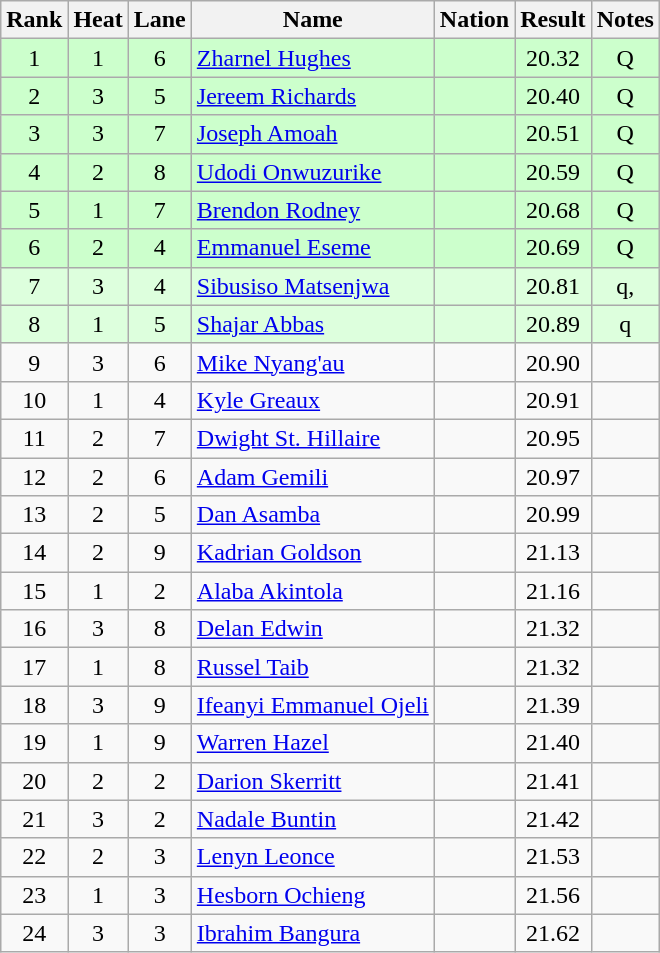<table class="wikitable sortable" style="text-align:center">
<tr>
<th>Rank</th>
<th>Heat</th>
<th>Lane</th>
<th>Name</th>
<th>Nation</th>
<th>Result</th>
<th>Notes</th>
</tr>
<tr bgcolor=ccffcc>
<td>1</td>
<td>1</td>
<td>6</td>
<td align="left"><a href='#'>Zharnel Hughes</a></td>
<td align="left"></td>
<td>20.32</td>
<td>Q</td>
</tr>
<tr bgcolor=ccffcc>
<td>2</td>
<td>3</td>
<td>5</td>
<td align="left"><a href='#'>Jereem Richards</a></td>
<td align="left"></td>
<td>20.40</td>
<td>Q</td>
</tr>
<tr bgcolor=ccffcc>
<td>3</td>
<td>3</td>
<td>7</td>
<td align="left"><a href='#'>Joseph Amoah</a></td>
<td align="left"></td>
<td>20.51</td>
<td>Q</td>
</tr>
<tr bgcolor=ccffcc>
<td>4</td>
<td>2</td>
<td>8</td>
<td align="left"><a href='#'>Udodi Onwuzurike</a></td>
<td align="left"></td>
<td>20.59</td>
<td>Q</td>
</tr>
<tr bgcolor=ccffcc>
<td>5</td>
<td>1</td>
<td>7</td>
<td align="left"><a href='#'>Brendon Rodney</a></td>
<td align="left"></td>
<td>20.68</td>
<td>Q</td>
</tr>
<tr bgcolor=ccffcc>
<td>6</td>
<td>2</td>
<td>4</td>
<td align="left"><a href='#'>Emmanuel Eseme</a></td>
<td align="left"></td>
<td>20.69</td>
<td>Q</td>
</tr>
<tr bgcolor=ddffdd>
<td>7</td>
<td>3</td>
<td>4</td>
<td align="left"><a href='#'>Sibusiso Matsenjwa</a></td>
<td align="left"></td>
<td>20.81</td>
<td>q,  </td>
</tr>
<tr bgcolor=ddffdd>
<td>8</td>
<td>1</td>
<td>5</td>
<td align="left"><a href='#'>Shajar Abbas</a></td>
<td align="left"></td>
<td>20.89</td>
<td>q</td>
</tr>
<tr>
<td>9</td>
<td>3</td>
<td>6</td>
<td align="left"><a href='#'>Mike Nyang'au</a></td>
<td align="left"></td>
<td>20.90</td>
<td></td>
</tr>
<tr>
<td>10</td>
<td>1</td>
<td>4</td>
<td align="left"><a href='#'>Kyle Greaux</a></td>
<td align="left"></td>
<td>20.91</td>
<td></td>
</tr>
<tr>
<td>11</td>
<td>2</td>
<td>7</td>
<td align="left"><a href='#'>Dwight St. Hillaire</a></td>
<td align="left"></td>
<td>20.95</td>
<td></td>
</tr>
<tr>
<td>12</td>
<td>2</td>
<td>6</td>
<td align="left"><a href='#'>Adam Gemili</a></td>
<td align="left"></td>
<td>20.97</td>
<td></td>
</tr>
<tr>
<td>13</td>
<td>2</td>
<td>5</td>
<td align="left"><a href='#'>Dan Asamba</a></td>
<td align="left"></td>
<td>20.99</td>
<td></td>
</tr>
<tr>
<td>14</td>
<td>2</td>
<td>9</td>
<td align="left"><a href='#'>Kadrian Goldson</a></td>
<td align="left"></td>
<td>21.13</td>
<td></td>
</tr>
<tr>
<td>15</td>
<td>1</td>
<td>2</td>
<td align="left"><a href='#'>Alaba Akintola</a></td>
<td align="left"></td>
<td>21.16</td>
<td></td>
</tr>
<tr>
<td>16</td>
<td>3</td>
<td>8</td>
<td align="left"><a href='#'>Delan Edwin</a></td>
<td align="left"></td>
<td>21.32 <br></td>
<td></td>
</tr>
<tr>
<td>17</td>
<td>1</td>
<td>8</td>
<td align="left"><a href='#'>Russel Taib</a></td>
<td align="left"></td>
<td>21.32 <br></td>
<td></td>
</tr>
<tr>
<td>18</td>
<td>3</td>
<td>9</td>
<td align="left"><a href='#'>Ifeanyi Emmanuel Ojeli</a></td>
<td align="left"></td>
<td>21.39</td>
<td></td>
</tr>
<tr>
<td>19</td>
<td>1</td>
<td>9</td>
<td align="left"><a href='#'>Warren Hazel</a></td>
<td align="left"></td>
<td>21.40</td>
<td></td>
</tr>
<tr>
<td>20</td>
<td>2</td>
<td>2</td>
<td align="left"><a href='#'>Darion Skerritt</a></td>
<td align="left"></td>
<td>21.41</td>
<td></td>
</tr>
<tr>
<td>21</td>
<td>3</td>
<td>2</td>
<td align="left"><a href='#'>Nadale Buntin</a></td>
<td align="left"></td>
<td>21.42</td>
<td></td>
</tr>
<tr>
<td>22</td>
<td>2</td>
<td>3</td>
<td align="left"><a href='#'>Lenyn Leonce</a></td>
<td align="left"></td>
<td>21.53</td>
<td></td>
</tr>
<tr>
<td>23</td>
<td>1</td>
<td>3</td>
<td align="left"><a href='#'>Hesborn Ochieng</a></td>
<td align="left"></td>
<td>21.56</td>
<td></td>
</tr>
<tr>
<td>24</td>
<td>3</td>
<td>3</td>
<td align="left"><a href='#'>Ibrahim Bangura</a></td>
<td align="left"></td>
<td>21.62</td>
<td></td>
</tr>
</table>
